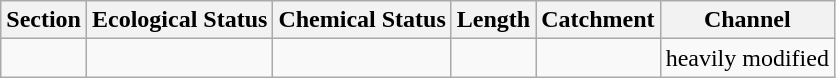<table class="wikitable">
<tr>
<th>Section</th>
<th>Ecological Status</th>
<th>Chemical Status</th>
<th>Length</th>
<th>Catchment</th>
<th>Channel</th>
</tr>
<tr>
<td></td>
<td></td>
<td></td>
<td></td>
<td></td>
<td>heavily modified</td>
</tr>
</table>
